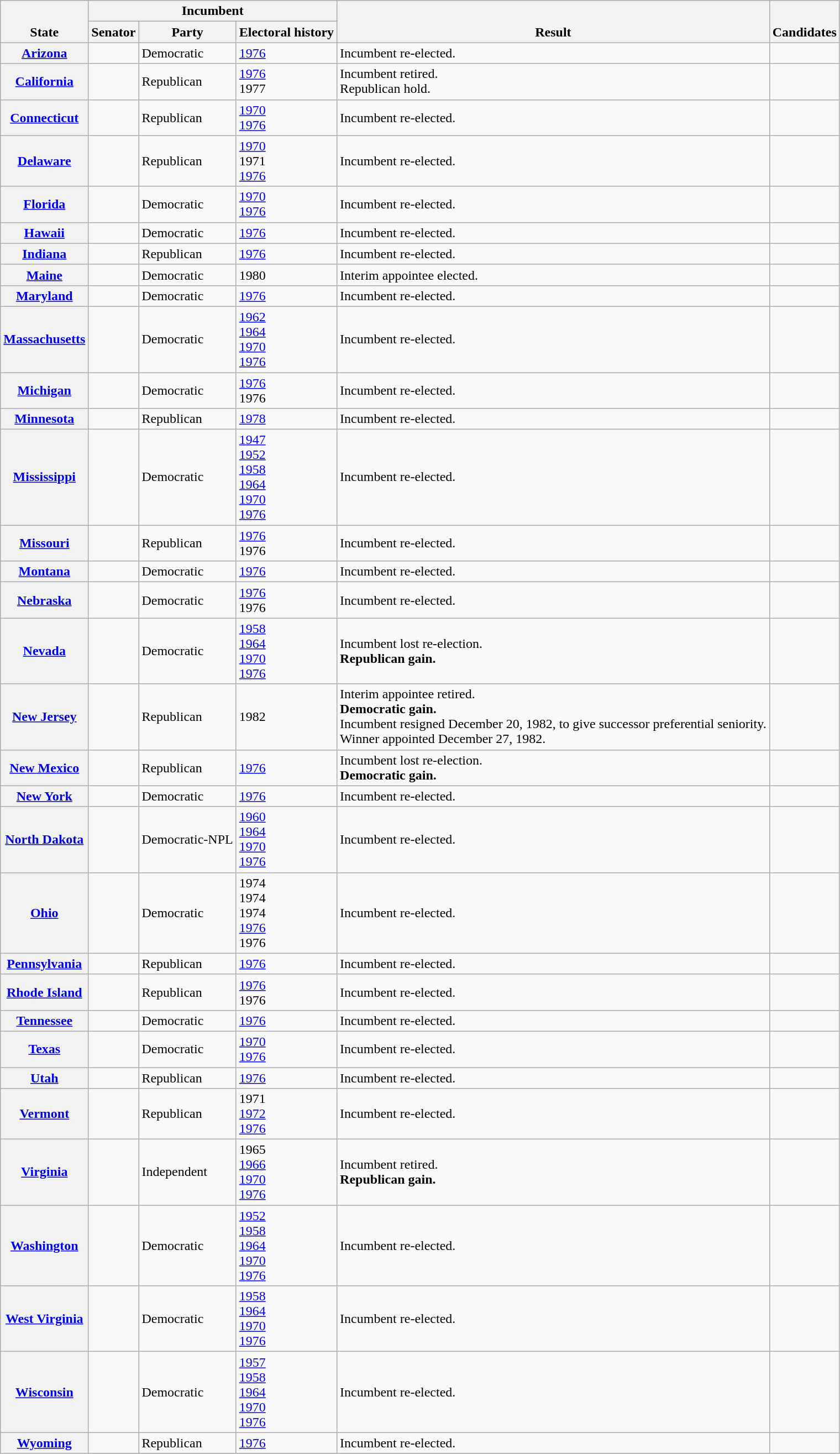<table class="wikitable sortable">
<tr valign=bottom>
<th rowspan=2>State</th>
<th colspan=3>Incumbent</th>
<th rowspan=2>Result</th>
<th rowspan=2 class=unsortable>Candidates</th>
</tr>
<tr>
<th>Senator</th>
<th>Party</th>
<th>Electoral history</th>
</tr>
<tr>
<th><a href='#'>Arizona</a></th>
<td></td>
<td>Democratic</td>
<td data-sort-value=1976><a href='#'>1976</a></td>
<td>Incumbent re-elected.</td>
<td nowrap></td>
</tr>
<tr>
<th><a href='#'>California</a></th>
<td></td>
<td>Republican</td>
<td data-sort-value=1976><a href='#'>1976</a><br>1977 </td>
<td>Incumbent retired.<br>Republican hold.</td>
<td nowrap></td>
</tr>
<tr>
<th><a href='#'>Connecticut</a></th>
<td></td>
<td>Republican</td>
<td data-sort-value=1970><a href='#'>1970</a><br><a href='#'>1976</a></td>
<td>Incumbent re-elected.</td>
<td nowrap></td>
</tr>
<tr>
<th><a href='#'>Delaware</a></th>
<td></td>
<td>Republican</td>
<td data-sort-value=1970><a href='#'>1970</a><br>1971 <br><a href='#'>1976</a></td>
<td>Incumbent re-elected.</td>
<td nowrap></td>
</tr>
<tr>
<th><a href='#'>Florida</a></th>
<td></td>
<td>Democratic</td>
<td data-sort-value=1970><a href='#'>1970</a><br><a href='#'>1976</a></td>
<td>Incumbent re-elected.</td>
<td nowrap></td>
</tr>
<tr>
<th><a href='#'>Hawaii</a></th>
<td></td>
<td>Democratic</td>
<td data-sort-value=1976><a href='#'>1976</a></td>
<td>Incumbent re-elected.</td>
<td nowrap></td>
</tr>
<tr>
<th><a href='#'>Indiana</a></th>
<td></td>
<td>Republican</td>
<td data-sort-value=1976><a href='#'>1976</a></td>
<td>Incumbent re-elected.</td>
<td nowrap></td>
</tr>
<tr>
<th><a href='#'>Maine</a></th>
<td></td>
<td>Democratic</td>
<td data-sort-value=1980>1980 </td>
<td>Interim appointee elected.</td>
<td nowrap></td>
</tr>
<tr>
<th><a href='#'>Maryland</a></th>
<td></td>
<td>Democratic</td>
<td data-sort-value=1976><a href='#'>1976</a></td>
<td>Incumbent re-elected.</td>
<td nowrap></td>
</tr>
<tr>
<th><a href='#'>Massachusetts</a></th>
<td></td>
<td>Democratic</td>
<td data-sort-value=1962><a href='#'>1962 </a><br><a href='#'>1964</a><br><a href='#'>1970</a><br><a href='#'>1976</a></td>
<td>Incumbent re-elected.</td>
<td nowrap></td>
</tr>
<tr>
<th><a href='#'>Michigan</a></th>
<td></td>
<td>Democratic</td>
<td data-sort-value=1976><a href='#'>1976</a><br>1976 </td>
<td>Incumbent re-elected.</td>
<td nowrap></td>
</tr>
<tr>
<th><a href='#'>Minnesota</a></th>
<td></td>
<td>Republican</td>
<td data-sort-value=1978><a href='#'>1978 </a></td>
<td>Incumbent re-elected.</td>
<td nowrap></td>
</tr>
<tr>
<th><a href='#'>Mississippi</a></th>
<td></td>
<td>Democratic</td>
<td data-sort-value=1947><a href='#'>1947 </a><br><a href='#'>1952</a><br><a href='#'>1958</a><br><a href='#'>1964</a><br><a href='#'>1970</a><br><a href='#'>1976</a></td>
<td>Incumbent re-elected.</td>
<td nowrap></td>
</tr>
<tr>
<th><a href='#'>Missouri</a></th>
<td></td>
<td>Republican</td>
<td data-sort-value=1976><a href='#'>1976</a><br>1976 </td>
<td>Incumbent re-elected.</td>
<td nowrap></td>
</tr>
<tr>
<th><a href='#'>Montana</a></th>
<td></td>
<td>Democratic</td>
<td data-sort-value=1976><a href='#'>1976</a></td>
<td>Incumbent re-elected.</td>
<td nowrap></td>
</tr>
<tr>
<th><a href='#'>Nebraska</a></th>
<td></td>
<td>Democratic</td>
<td data-sort-value=1976><a href='#'>1976</a><br>1976 </td>
<td>Incumbent re-elected.</td>
<td nowrap></td>
</tr>
<tr>
<th><a href='#'>Nevada</a></th>
<td></td>
<td>Democratic</td>
<td data-sort-value=1958><a href='#'>1958</a><br><a href='#'>1964</a><br><a href='#'>1970</a><br><a href='#'>1976</a></td>
<td>Incumbent lost re-election.<br><strong>Republican gain.</strong></td>
<td nowrap></td>
</tr>
<tr>
<th><a href='#'>New Jersey</a></th>
<td></td>
<td>Republican</td>
<td data-sort-value=1982>1982 </td>
<td>Interim appointee retired.<br><strong>Democratic gain.</strong><br>Incumbent resigned December 20, 1982, to give successor preferential seniority.<br>Winner appointed December 27, 1982.</td>
<td nowrap></td>
</tr>
<tr>
<th><a href='#'>New Mexico</a></th>
<td></td>
<td>Republican</td>
<td data-sort-value=1976><a href='#'>1976</a></td>
<td>Incumbent lost re-election.<br><strong>Democratic gain.</strong></td>
<td nowrap></td>
</tr>
<tr>
<th><a href='#'>New York</a></th>
<td></td>
<td>Democratic</td>
<td data-sort-value=1976><a href='#'>1976</a></td>
<td>Incumbent re-elected.</td>
<td nowrap></td>
</tr>
<tr>
<th><a href='#'>North Dakota</a></th>
<td></td>
<td>Democratic-NPL</td>
<td data-sort-value=1960><a href='#'>1960 </a><br><a href='#'>1964</a><br><a href='#'>1970</a><br><a href='#'>1976</a></td>
<td>Incumbent re-elected.</td>
<td nowrap></td>
</tr>
<tr>
<th><a href='#'>Ohio</a></th>
<td></td>
<td>Democratic</td>
<td data-sort-value=1974>1974 <br>1974 <br>1974 <br><a href='#'>1976</a><br>1976 </td>
<td>Incumbent re-elected.</td>
<td nowrap></td>
</tr>
<tr>
<th><a href='#'>Pennsylvania</a></th>
<td></td>
<td>Republican</td>
<td data-sort-value=1976><a href='#'>1976</a></td>
<td>Incumbent re-elected.</td>
<td nowrap></td>
</tr>
<tr>
<th><a href='#'>Rhode Island</a></th>
<td></td>
<td>Republican</td>
<td data-sort-value=1976><a href='#'>1976</a><br>1976 </td>
<td>Incumbent re-elected.</td>
<td nowrap></td>
</tr>
<tr>
<th><a href='#'>Tennessee</a></th>
<td></td>
<td>Democratic</td>
<td data-sort-value=1976><a href='#'>1976</a></td>
<td>Incumbent re-elected.</td>
<td nowrap></td>
</tr>
<tr>
<th><a href='#'>Texas</a></th>
<td></td>
<td>Democratic</td>
<td data-sort-value=1970><a href='#'>1970</a><br><a href='#'>1976</a></td>
<td>Incumbent re-elected.</td>
<td nowrap></td>
</tr>
<tr>
<th><a href='#'>Utah</a></th>
<td></td>
<td>Republican</td>
<td data-sort-value=1976><a href='#'>1976</a></td>
<td>Incumbent re-elected.</td>
<td nowrap></td>
</tr>
<tr>
<th><a href='#'>Vermont</a></th>
<td></td>
<td>Republican</td>
<td data-sort-value=1971>1971 <br><a href='#'>1972 </a><br><a href='#'>1976</a></td>
<td>Incumbent re-elected.</td>
<td nowrap></td>
</tr>
<tr>
<th><a href='#'>Virginia</a></th>
<td></td>
<td>Independent</td>
<td data-sort-value=1965>1965 <br><a href='#'>1966 </a><br><a href='#'>1970</a><br><a href='#'>1976</a></td>
<td>Incumbent retired.<br><strong>Republican gain.</strong></td>
<td nowrap></td>
</tr>
<tr>
<th><a href='#'>Washington</a></th>
<td></td>
<td>Democratic</td>
<td data-sort-value=1952><a href='#'>1952</a><br><a href='#'>1958</a><br><a href='#'>1964</a><br><a href='#'>1970</a><br><a href='#'>1976</a></td>
<td>Incumbent re-elected.</td>
<td nowrap></td>
</tr>
<tr>
<th><a href='#'>West Virginia</a></th>
<td></td>
<td>Democratic</td>
<td data-sort-value=1958><a href='#'>1958</a><br><a href='#'>1964</a><br><a href='#'>1970</a><br><a href='#'>1976</a></td>
<td>Incumbent re-elected.</td>
<td nowrap></td>
</tr>
<tr>
<th><a href='#'>Wisconsin</a></th>
<td></td>
<td>Democratic</td>
<td data-sort-value=1957><a href='#'>1957 </a><br><a href='#'>1958</a><br><a href='#'>1964</a><br><a href='#'>1970</a><br><a href='#'>1976</a></td>
<td>Incumbent re-elected.</td>
<td nowrap></td>
</tr>
<tr>
<th><a href='#'>Wyoming</a></th>
<td></td>
<td>Republican</td>
<td data-sort-value=1976><a href='#'>1976</a></td>
<td>Incumbent re-elected.</td>
<td nowrap></td>
</tr>
</table>
